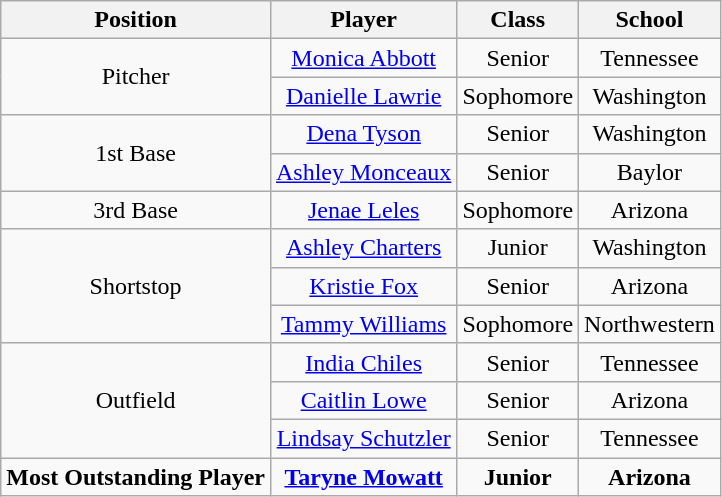<table class="wikitable">
<tr>
<th>Position</th>
<th>Player</th>
<th>Class</th>
<th>School</th>
</tr>
<tr align=center>
<td rowspan=2>Pitcher</td>
<td><a href='#'>Monica Abbott</a></td>
<td>Senior</td>
<td>Tennessee</td>
</tr>
<tr align=center>
<td><a href='#'>Danielle Lawrie</a></td>
<td>Sophomore</td>
<td>Washington</td>
</tr>
<tr align=center>
<td rowspan=2>1st Base</td>
<td><a href='#'>Dena Tyson</a></td>
<td>Senior</td>
<td>Washington</td>
</tr>
<tr align=center>
<td><a href='#'>Ashley Monceaux</a></td>
<td>Senior</td>
<td>Baylor</td>
</tr>
<tr align=center>
<td>3rd Base</td>
<td><a href='#'>Jenae Leles</a></td>
<td>Sophomore</td>
<td>Arizona</td>
</tr>
<tr align=center>
<td rowspan=3>Shortstop</td>
<td><a href='#'>Ashley Charters</a></td>
<td>Junior</td>
<td>Washington</td>
</tr>
<tr align=center>
<td><a href='#'>Kristie Fox</a></td>
<td>Senior</td>
<td>Arizona</td>
</tr>
<tr align=center>
<td><a href='#'>Tammy Williams</a></td>
<td>Sophomore</td>
<td>Northwestern</td>
</tr>
<tr align=center>
<td rowspan=3>Outfield</td>
<td><a href='#'>India Chiles</a></td>
<td>Senior</td>
<td>Tennessee</td>
</tr>
<tr align=center>
<td><a href='#'>Caitlin Lowe</a></td>
<td>Senior</td>
<td>Arizona</td>
</tr>
<tr align=center>
<td><a href='#'>Lindsay Schutzler</a></td>
<td>Senior</td>
<td>Tennessee</td>
</tr>
<tr align=center>
<td><strong>Most Outstanding Player</strong></td>
<td><strong><a href='#'>Taryne Mowatt</a></strong></td>
<td><strong>Junior</strong></td>
<td><strong>Arizona</strong></td>
</tr>
</table>
